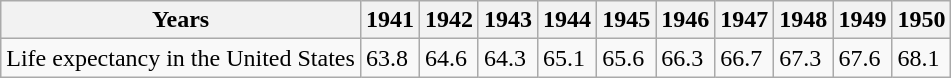<table class="wikitable">
<tr>
<th>Years</th>
<th>1941</th>
<th>1942</th>
<th>1943</th>
<th>1944</th>
<th>1945</th>
<th>1946</th>
<th>1947</th>
<th>1948</th>
<th>1949</th>
<th>1950</th>
</tr>
<tr>
<td>Life expectancy in the United States</td>
<td>63.8</td>
<td>64.6</td>
<td>64.3</td>
<td>65.1</td>
<td>65.6</td>
<td>66.3</td>
<td>66.7</td>
<td>67.3</td>
<td>67.6</td>
<td>68.1</td>
</tr>
</table>
